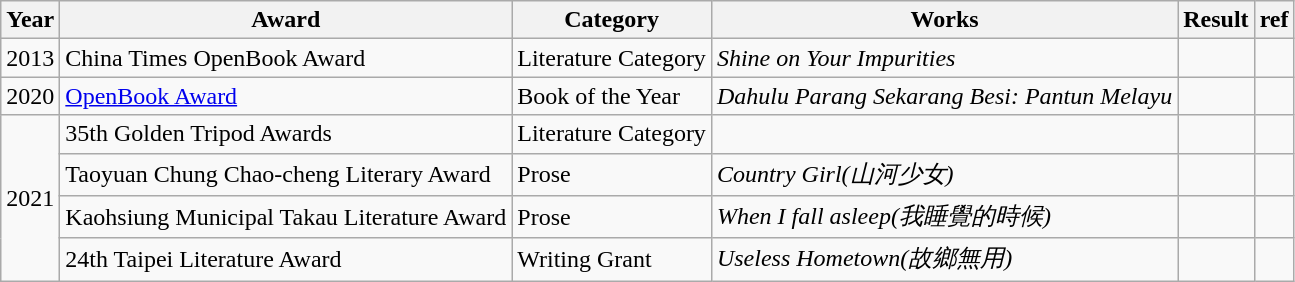<table class="wikitable">
<tr>
<th>Year</th>
<th>Award</th>
<th>Category</th>
<th>Works</th>
<th>Result</th>
<th>ref</th>
</tr>
<tr>
<td>2013</td>
<td>China Times OpenBook Award</td>
<td>Literature Category</td>
<td><em>Shine on Your Impurities</em></td>
<td></td>
<td></td>
</tr>
<tr>
<td>2020</td>
<td><a href='#'>OpenBook Award</a></td>
<td>Book of the Year</td>
<td><em>Dahulu Parang Sekarang Besi: Pantun Melayu</em></td>
<td></td>
<td></td>
</tr>
<tr>
<td rowspan="4">2021</td>
<td>35th Golden Tripod Awards</td>
<td>Literature Category</td>
<td></td>
<td></td>
<td></td>
</tr>
<tr>
<td>Taoyuan Chung Chao-cheng Literary Award</td>
<td>Prose</td>
<td><em>Country Girl(山河少女)</em></td>
<td></td>
<td></td>
</tr>
<tr>
<td>Kaohsiung Municipal Takau Literature Award</td>
<td>Prose</td>
<td><em>When I fall asleep(我睡覺的時候)</em></td>
<td></td>
<td></td>
</tr>
<tr>
<td>24th Taipei Literature Award</td>
<td>Writing Grant</td>
<td><em>Useless Hometown(故鄉無用)</em></td>
<td></td>
<td></td>
</tr>
</table>
